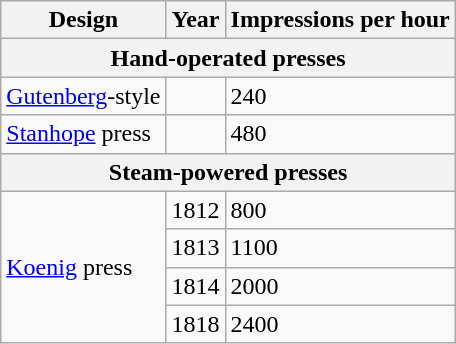<table class="wikitable">
<tr>
<th>Design</th>
<th>Year</th>
<th>Impressions per hour</th>
</tr>
<tr>
<th colspan="3">Hand-operated presses</th>
</tr>
<tr>
<td><a href='#'>Gutenberg</a>-style</td>
<td></td>
<td>240</td>
</tr>
<tr>
<td><a href='#'>Stanhope</a> press</td>
<td></td>
<td>480</td>
</tr>
<tr>
<th colspan="3">Steam-powered presses</th>
</tr>
<tr>
<td rowspan="4"><a href='#'>Koenig</a> press</td>
<td>1812</td>
<td>800</td>
</tr>
<tr>
<td>1813</td>
<td>1100</td>
</tr>
<tr>
<td>1814</td>
<td>2000</td>
</tr>
<tr>
<td>1818</td>
<td>2400</td>
</tr>
</table>
